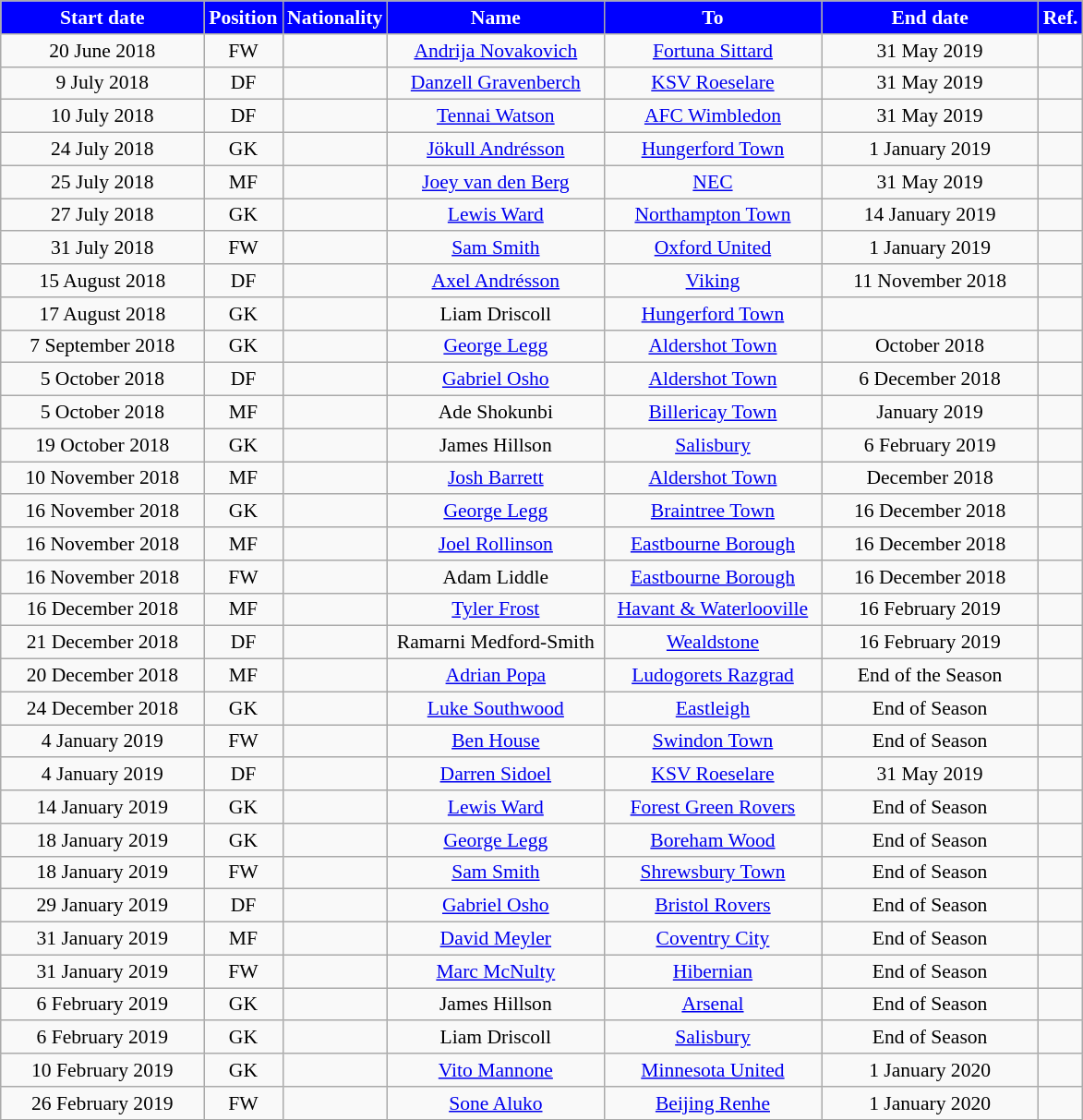<table class="wikitable"  style="text-align:center; font-size:90%; ">
<tr>
<th style="background:#00f; color:white; width:140px;">Start date</th>
<th style="background:#00f; color:white; width:50px;">Position</th>
<th style="background:#00f; color:white; width:50px;">Nationality</th>
<th style="background:#00f; color:white; width:150px;">Name</th>
<th style="background:#00f; color:white; width:150px;">To</th>
<th style="background:#00f; color:white; width:150px;">End date</th>
<th style="background:#00f; color:white; width:25px;">Ref.</th>
</tr>
<tr>
<td>20 June 2018</td>
<td>FW</td>
<td></td>
<td><a href='#'>Andrija Novakovich</a></td>
<td><a href='#'>Fortuna Sittard</a></td>
<td>31 May 2019</td>
<td></td>
</tr>
<tr>
<td>9 July 2018</td>
<td>DF</td>
<td></td>
<td><a href='#'>Danzell Gravenberch</a></td>
<td><a href='#'>KSV Roeselare</a></td>
<td>31 May 2019</td>
<td></td>
</tr>
<tr>
<td>10 July 2018</td>
<td>DF</td>
<td></td>
<td><a href='#'>Tennai Watson</a></td>
<td><a href='#'>AFC Wimbledon</a></td>
<td>31 May 2019</td>
<td></td>
</tr>
<tr>
<td>24 July 2018</td>
<td>GK</td>
<td></td>
<td><a href='#'>Jökull Andrésson</a></td>
<td><a href='#'>Hungerford Town</a></td>
<td>1 January 2019</td>
<td></td>
</tr>
<tr>
<td>25 July 2018</td>
<td>MF</td>
<td></td>
<td><a href='#'>Joey van den Berg</a></td>
<td><a href='#'>NEC</a></td>
<td>31 May 2019</td>
<td></td>
</tr>
<tr>
<td>27 July 2018</td>
<td>GK</td>
<td></td>
<td><a href='#'>Lewis Ward</a></td>
<td><a href='#'>Northampton Town</a></td>
<td>14 January 2019</td>
<td></td>
</tr>
<tr>
<td>31 July 2018</td>
<td>FW</td>
<td></td>
<td><a href='#'>Sam Smith</a></td>
<td><a href='#'>Oxford United</a></td>
<td>1 January 2019</td>
<td></td>
</tr>
<tr>
<td>15 August 2018</td>
<td>DF</td>
<td></td>
<td><a href='#'>Axel Andrésson</a></td>
<td><a href='#'>Viking</a></td>
<td>11 November 2018</td>
<td></td>
</tr>
<tr>
<td>17 August 2018</td>
<td>GK</td>
<td></td>
<td>Liam Driscoll</td>
<td><a href='#'>Hungerford Town</a></td>
<td></td>
<td></td>
</tr>
<tr>
<td>7 September 2018</td>
<td>GK</td>
<td></td>
<td><a href='#'>George Legg</a></td>
<td><a href='#'>Aldershot Town</a></td>
<td>October 2018</td>
<td></td>
</tr>
<tr>
<td>5 October 2018</td>
<td>DF</td>
<td></td>
<td><a href='#'>Gabriel Osho</a></td>
<td><a href='#'>Aldershot Town</a></td>
<td>6 December 2018</td>
<td></td>
</tr>
<tr>
<td>5 October 2018</td>
<td>MF</td>
<td></td>
<td>Ade Shokunbi</td>
<td><a href='#'>Billericay Town</a></td>
<td>January 2019</td>
<td></td>
</tr>
<tr>
<td>19 October 2018</td>
<td>GK</td>
<td></td>
<td>James Hillson</td>
<td><a href='#'>Salisbury</a></td>
<td>6 February 2019</td>
<td></td>
</tr>
<tr>
<td>10 November 2018</td>
<td>MF</td>
<td></td>
<td><a href='#'>Josh Barrett</a></td>
<td><a href='#'>Aldershot Town</a></td>
<td>December 2018</td>
<td></td>
</tr>
<tr>
<td>16 November 2018</td>
<td>GK</td>
<td></td>
<td><a href='#'>George Legg</a></td>
<td><a href='#'>Braintree Town</a></td>
<td>16 December 2018</td>
<td></td>
</tr>
<tr>
<td>16 November 2018</td>
<td>MF</td>
<td></td>
<td><a href='#'>Joel Rollinson</a></td>
<td><a href='#'>Eastbourne Borough</a></td>
<td>16 December 2018</td>
<td></td>
</tr>
<tr>
<td>16 November 2018</td>
<td>FW</td>
<td></td>
<td>Adam Liddle</td>
<td><a href='#'>Eastbourne Borough</a></td>
<td>16 December 2018</td>
<td></td>
</tr>
<tr>
<td>16 December 2018</td>
<td>MF</td>
<td></td>
<td><a href='#'>Tyler Frost</a></td>
<td><a href='#'>Havant & Waterlooville</a></td>
<td>16 February 2019</td>
<td></td>
</tr>
<tr>
<td>21 December 2018</td>
<td>DF</td>
<td></td>
<td>Ramarni Medford-Smith</td>
<td><a href='#'>Wealdstone</a></td>
<td>16 February 2019</td>
<td></td>
</tr>
<tr>
<td>20 December 2018</td>
<td>MF</td>
<td></td>
<td><a href='#'>Adrian Popa</a></td>
<td><a href='#'>Ludogorets Razgrad</a></td>
<td>End of the Season</td>
<td></td>
</tr>
<tr>
<td>24 December 2018</td>
<td>GK</td>
<td></td>
<td><a href='#'>Luke Southwood</a></td>
<td><a href='#'>Eastleigh</a></td>
<td>End of Season</td>
<td></td>
</tr>
<tr>
<td>4 January 2019</td>
<td>FW</td>
<td></td>
<td><a href='#'>Ben House</a></td>
<td><a href='#'>Swindon Town</a></td>
<td>End of Season</td>
<td></td>
</tr>
<tr>
<td>4 January 2019</td>
<td>DF</td>
<td></td>
<td><a href='#'>Darren Sidoel</a></td>
<td><a href='#'>KSV Roeselare</a></td>
<td>31 May 2019</td>
<td></td>
</tr>
<tr>
<td>14 January 2019</td>
<td>GK</td>
<td></td>
<td><a href='#'>Lewis Ward</a></td>
<td><a href='#'>Forest Green Rovers</a></td>
<td>End of Season</td>
<td></td>
</tr>
<tr>
<td>18 January 2019</td>
<td>GK</td>
<td></td>
<td><a href='#'>George Legg</a></td>
<td><a href='#'>Boreham Wood</a></td>
<td>End of Season</td>
<td></td>
</tr>
<tr>
<td>18 January 2019</td>
<td>FW</td>
<td></td>
<td><a href='#'>Sam Smith</a></td>
<td><a href='#'>Shrewsbury Town</a></td>
<td>End of Season</td>
<td></td>
</tr>
<tr>
<td>29 January 2019</td>
<td>DF</td>
<td></td>
<td><a href='#'>Gabriel Osho</a></td>
<td><a href='#'>Bristol Rovers</a></td>
<td>End of Season</td>
<td></td>
</tr>
<tr>
<td>31 January 2019</td>
<td>MF</td>
<td></td>
<td><a href='#'>David Meyler</a></td>
<td><a href='#'>Coventry City</a></td>
<td>End of Season</td>
<td></td>
</tr>
<tr>
<td>31 January 2019</td>
<td>FW</td>
<td></td>
<td><a href='#'>Marc McNulty</a></td>
<td><a href='#'>Hibernian</a></td>
<td>End of Season</td>
<td></td>
</tr>
<tr>
<td>6 February 2019</td>
<td>GK</td>
<td></td>
<td>James Hillson</td>
<td><a href='#'>Arsenal</a></td>
<td>End of Season</td>
<td></td>
</tr>
<tr>
<td>6 February 2019</td>
<td>GK</td>
<td></td>
<td>Liam Driscoll</td>
<td><a href='#'>Salisbury</a></td>
<td>End of Season</td>
<td></td>
</tr>
<tr>
<td>10 February 2019</td>
<td>GK</td>
<td></td>
<td><a href='#'>Vito Mannone</a></td>
<td><a href='#'>Minnesota United</a></td>
<td>1 January 2020</td>
<td></td>
</tr>
<tr>
<td>26 February 2019</td>
<td>FW</td>
<td></td>
<td><a href='#'>Sone Aluko</a></td>
<td><a href='#'>Beijing Renhe</a></td>
<td>1 January 2020</td>
<td></td>
</tr>
</table>
